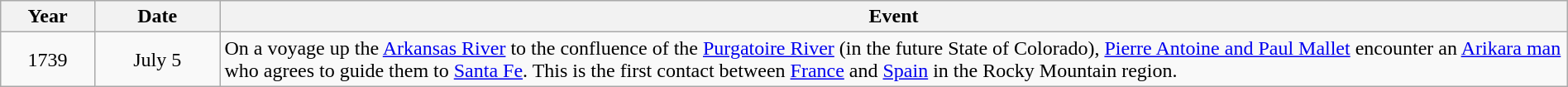<table class="wikitable" style="width:100%;">
<tr>
<th style="width:6%">Year</th>
<th style="width:8%">Date</th>
<th style="width:86%">Event</th>
</tr>
<tr>
<td align=center>1739</td>
<td align=center>July 5</td>
<td>On a voyage up the <a href='#'>Arkansas River</a> to the confluence of the <a href='#'>Purgatoire River</a> (in the future State of Colorado), <a href='#'>Pierre Antoine and Paul Mallet</a> encounter an <a href='#'>Arikara man</a> who agrees to guide them to <a href='#'>Santa Fe</a>. This is the first contact between <a href='#'>France</a> and <a href='#'>Spain</a> in the Rocky Mountain region.</td>
</tr>
</table>
